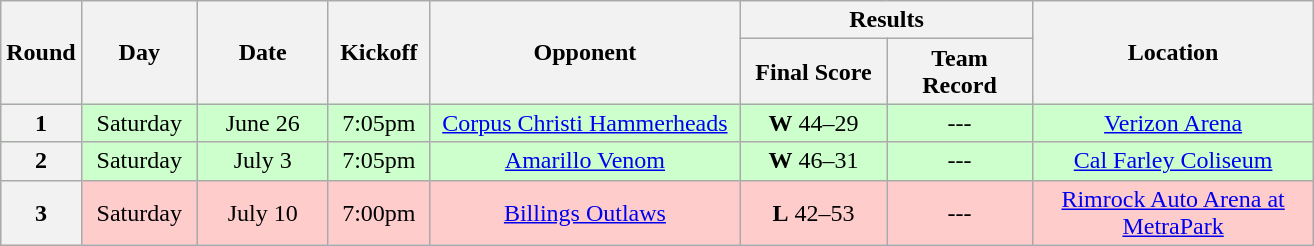<table class="wikitable">
<tr>
<th rowspan="2" width="40">Round</th>
<th rowspan="2" width="70">Day</th>
<th rowspan="2" width="80">Date</th>
<th rowspan="2" width="60">Kickoff</th>
<th rowspan="2" width="200">Opponent</th>
<th colspan="2" width="180">Results</th>
<th rowspan="2" width="180">Location</th>
</tr>
<tr>
<th width="90">Final Score</th>
<th width="90">Team Record</th>
</tr>
<tr align="center" bgcolor="#CCFFCC">
<th>1</th>
<td align="center">Saturday</td>
<td align="center">June 26</td>
<td align="center">7:05pm</td>
<td align="center"><a href='#'>Corpus Christi Hammerheads</a></td>
<td align="center"><strong>W</strong> 44–29</td>
<td align="center">---</td>
<td align="center"><a href='#'>Verizon Arena</a></td>
</tr>
<tr align="center" bgcolor="#CCFFCC">
<th>2</th>
<td align="center">Saturday</td>
<td align="center">July 3</td>
<td align="center">7:05pm</td>
<td align="center"><a href='#'>Amarillo Venom</a></td>
<td align="center"><strong>W</strong> 46–31</td>
<td align="center">---</td>
<td align="center"><a href='#'>Cal Farley Coliseum</a></td>
</tr>
<tr align="center" bgcolor="#FFCCCC">
<th>3</th>
<td align="center">Saturday</td>
<td align="center">July 10</td>
<td align="center">7:00pm</td>
<td align="center"><a href='#'>Billings Outlaws</a></td>
<td align="center"><strong>L</strong> 42–53</td>
<td align="center">---</td>
<td align="center"><a href='#'>Rimrock Auto Arena at MetraPark</a></td>
</tr>
</table>
